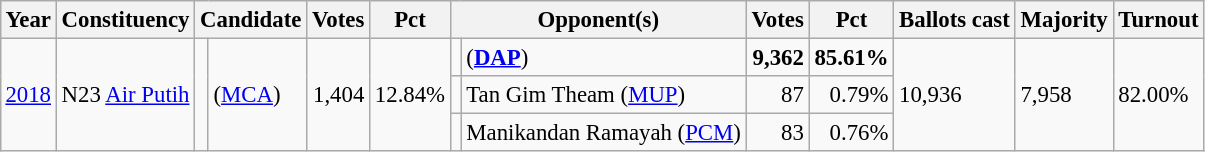<table class="wikitable" style="margin:0.5em ; font-size:95%">
<tr>
<th>Year</th>
<th>Constituency</th>
<th colspan=2>Candidate</th>
<th>Votes</th>
<th>Pct</th>
<th colspan=2>Opponent(s)</th>
<th>Votes</th>
<th>Pct</th>
<th>Ballots cast</th>
<th>Majority</th>
<th>Turnout</th>
</tr>
<tr>
<td rowspan="3"><a href='#'>2018</a></td>
<td rowspan="3">N23 <a href='#'>Air Putih</a></td>
<td rowspan="3" ></td>
<td rowspan="3"> (<a href='#'>MCA</a>)</td>
<td rowspan="3" style="text-align:right;">1,404</td>
<td rowspan="3">12.84%</td>
<td></td>
<td> (<a href='#'><strong>DAP</strong></a>)</td>
<td style="text-align:right;"><strong>9,362</strong></td>
<td><strong>85.61%</strong></td>
<td rowspan="3">10,936</td>
<td rowspan="3">7,958</td>
<td rowspan="3">82.00%</td>
</tr>
<tr>
<td bgcolor=></td>
<td>Tan Gim Theam (<a href='#'>MUP</a>)</td>
<td style="text-align:right;">87</td>
<td style="text-align:right;">0.79%</td>
</tr>
<tr>
<td bgcolor=></td>
<td>Manikandan Ramayah (<a href='#'>PCM</a>)</td>
<td style="text-align:right;">83</td>
<td style="text-align:right;">0.76%</td>
</tr>
</table>
